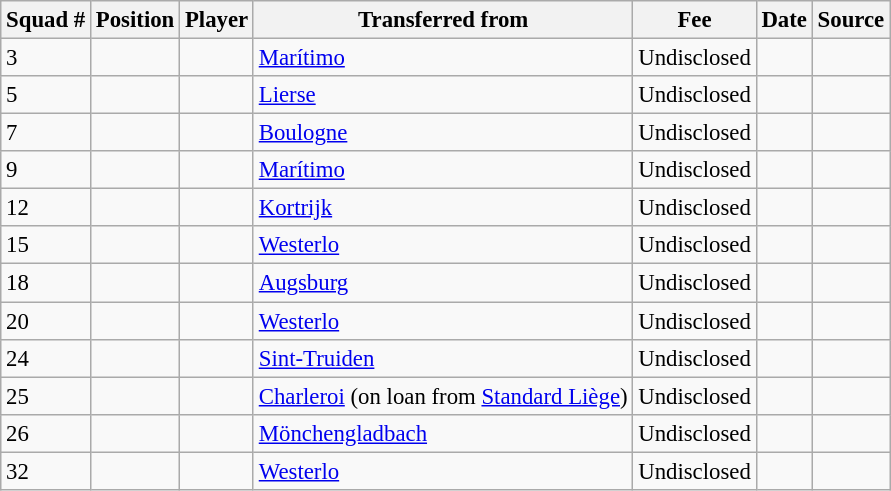<table class="wikitable sortable" style="text-align:center; font-size:95%; text-align:left">
<tr>
<th><strong>Squad #</strong></th>
<th><strong>Position</strong></th>
<th><strong>Player</strong></th>
<th><strong>Transferred from</strong></th>
<th><strong>Fee</strong></th>
<th><strong>Date</strong></th>
<th><strong>Source</strong></th>
</tr>
<tr>
<td>3</td>
<td></td>
<td></td>
<td> <a href='#'>Marítimo</a></td>
<td>Undisclosed</td>
<td></td>
<td></td>
</tr>
<tr>
<td>5</td>
<td></td>
<td></td>
<td> <a href='#'>Lierse</a></td>
<td>Undisclosed</td>
<td></td>
<td></td>
</tr>
<tr>
<td>7</td>
<td></td>
<td></td>
<td> <a href='#'>Boulogne</a></td>
<td>Undisclosed</td>
<td></td>
<td></td>
</tr>
<tr>
<td>9</td>
<td></td>
<td></td>
<td> <a href='#'>Marítimo</a></td>
<td>Undisclosed</td>
<td></td>
<td></td>
</tr>
<tr>
<td>12</td>
<td></td>
<td></td>
<td> <a href='#'>Kortrijk</a></td>
<td>Undisclosed</td>
<td></td>
<td></td>
</tr>
<tr>
<td>15</td>
<td></td>
<td></td>
<td> <a href='#'>Westerlo</a></td>
<td>Undisclosed</td>
<td></td>
<td></td>
</tr>
<tr>
<td>18</td>
<td></td>
<td></td>
<td> <a href='#'>Augsburg</a></td>
<td>Undisclosed</td>
<td></td>
<td></td>
</tr>
<tr>
<td>20</td>
<td></td>
<td></td>
<td> <a href='#'>Westerlo</a></td>
<td>Undisclosed</td>
<td></td>
<td></td>
</tr>
<tr>
<td>24</td>
<td></td>
<td></td>
<td> <a href='#'>Sint-Truiden</a></td>
<td>Undisclosed</td>
<td></td>
<td></td>
</tr>
<tr>
<td>25</td>
<td></td>
<td></td>
<td> <a href='#'>Charleroi</a> (on loan from  <a href='#'>Standard Liège</a>)</td>
<td>Undisclosed</td>
<td></td>
<td></td>
</tr>
<tr>
<td>26</td>
<td></td>
<td></td>
<td> <a href='#'>Mönchengladbach</a></td>
<td>Undisclosed</td>
<td></td>
<td></td>
</tr>
<tr>
<td>32</td>
<td></td>
<td></td>
<td> <a href='#'>Westerlo</a></td>
<td>Undisclosed</td>
<td></td>
<td></td>
</tr>
</table>
